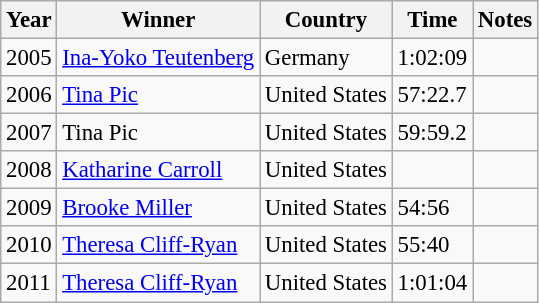<table class="wikitable sortable" style="font-size: 95%;">
<tr>
<th>Year</th>
<th>Winner</th>
<th>Country</th>
<th>Time</th>
<th>Notes</th>
</tr>
<tr>
<td>2005</td>
<td><a href='#'>Ina-Yoko Teutenberg</a></td>
<td> Germany</td>
<td>1:02:09</td>
<td></td>
</tr>
<tr>
<td>2006</td>
<td><a href='#'>Tina Pic</a></td>
<td> United States</td>
<td>57:22.7</td>
<td></td>
</tr>
<tr>
<td>2007</td>
<td>Tina Pic</td>
<td> United States</td>
<td>59:59.2</td>
<td></td>
</tr>
<tr>
<td>2008</td>
<td><a href='#'>Katharine Carroll</a></td>
<td> United States</td>
<td></td>
<td></td>
</tr>
<tr>
<td>2009</td>
<td><a href='#'>Brooke Miller</a></td>
<td> United States</td>
<td>54:56</td>
<td></td>
</tr>
<tr>
<td>2010</td>
<td><a href='#'>Theresa Cliff-Ryan</a></td>
<td> United States</td>
<td>55:40</td>
<td></td>
</tr>
<tr>
<td>2011</td>
<td><a href='#'>Theresa Cliff-Ryan</a></td>
<td> United States</td>
<td>1:01:04</td>
<td></td>
</tr>
</table>
